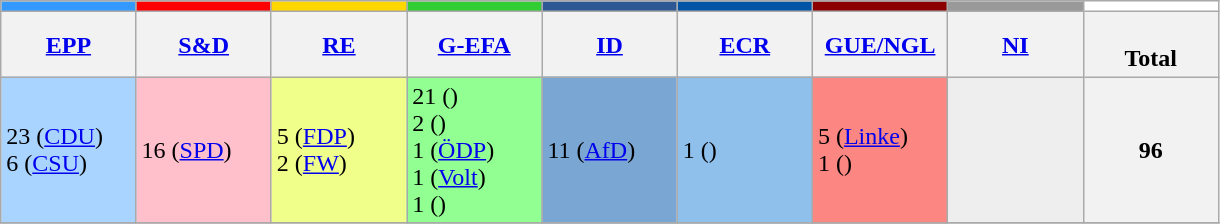<table class="wikitable">
<tr>
<th style="width:10%; background:#39f;"></th>
<th style="width:10%; background:red;"></th>
<th style="width:10%; background:gold;"></th>
<th style="width:10%; background:#32CD32;"></th>
<th style="width:10%; background:#2E5894;"></th>
<th style="width:10%; background:#0054A5;"></th>
<th style="width:10%; background:darkred;"></th>
<th style="width:10%; background:#999;"></th>
<th style="width:10%; background:white;"></th>
</tr>
<tr>
<th style="width: 10%"><a href='#'>EPP</a></th>
<th style="width: 10%"><a href='#'>S&D</a></th>
<th style="width: 10%"><a href='#'>RE</a></th>
<th style="width: 10%"><a href='#'>G-EFA</a></th>
<th style="width: 10%"><a href='#'>ID</a></th>
<th style="width: 10%"><a href='#'>ECR</a></th>
<th style="width: 10%"><a href='#'>GUE/NGL</a></th>
<th style="width: 10%"><a href='#'>NI</a></th>
<th><br>Total</th>
</tr>
<tr>
<td style="background:#a9d4ff; text-align:left;">23 (<a href='#'>CDU</a>)<br>6 (<a href='#'>CSU</a>)</td>
<td style="background:pink; text-align:left;">16 (<a href='#'>SPD</a>)</td>
<td style="background:#f0ff8a; text-align:left;">5 (<a href='#'>FDP</a>)<br>2 (<a href='#'>FW</a>)</td>
<td style="background:#92FF92; text-align:left;">21 ()<br>2 ()<br>1 (<a href='#'>ÖDP</a>)<br>1 (<a href='#'>Volt</a>)<br>1 ()</td>
<td style="background:#79a6d2; text-align:left;">11 (<a href='#'>AfD</a>)</td>
<td style="background:#8FBFEB; text-align:left;">1 ()</td>
<td style="background:#FB8682; text-align:left;">5 (<a href='#'>Linke</a>)<br>1 ()</td>
<td style="background:#eee; text-align:left;"></td>
<th>96</th>
</tr>
<tr>
</tr>
</table>
